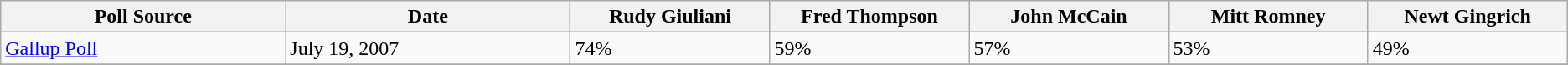<table class="wikitable sortable">
<tr>
<th width="10%">Poll Source</th>
<th width="10%">Date</th>
<th width="7%">Rudy Giuliani</th>
<th width="7%">Fred Thompson</th>
<th width="7%">John McCain</th>
<th width="7%">Mitt Romney</th>
<th width="7%">Newt Gingrich</th>
</tr>
<tr>
<td><a href='#'>Gallup Poll</a></td>
<td>July 19, 2007</td>
<td>74%</td>
<td>59%</td>
<td>57%</td>
<td>53%</td>
<td>49%</td>
</tr>
<tr>
</tr>
</table>
